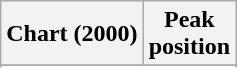<table class="wikitable sortable plainrowheaders" style="text-align:center">
<tr>
<th scope="col">Chart (2000)</th>
<th scope="col">Peak<br>position</th>
</tr>
<tr>
</tr>
<tr>
</tr>
<tr>
</tr>
<tr>
</tr>
<tr>
</tr>
<tr>
</tr>
</table>
